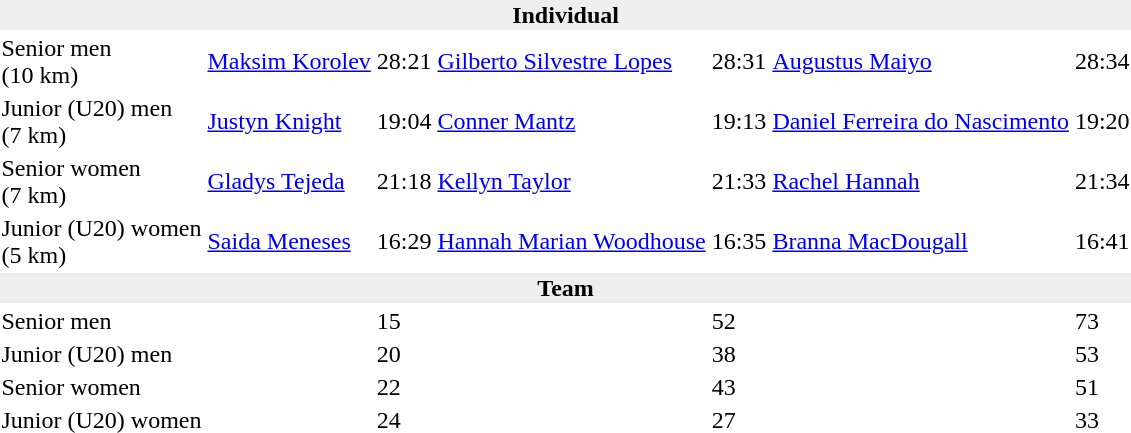<table>
<tr>
<td colspan=7 bgcolor=#eeeeee style=text-align:center;><strong>Individual</strong></td>
</tr>
<tr>
<td>Senior men<br>(10 km)</td>
<td><a href='#'>Maksim Korolev</a><br></td>
<td>28:21</td>
<td><a href='#'>Gilberto Silvestre Lopes</a><br></td>
<td>28:31</td>
<td><a href='#'>Augustus Maiyo</a><br></td>
<td>28:34</td>
</tr>
<tr>
<td>Junior (U20) men<br>(7 km)</td>
<td><a href='#'>Justyn Knight</a><br></td>
<td>19:04</td>
<td><a href='#'>Conner Mantz</a><br></td>
<td>19:13</td>
<td><a href='#'>Daniel Ferreira do Nascimento</a><br></td>
<td>19:20</td>
</tr>
<tr>
<td>Senior women<br>(7 km)</td>
<td><a href='#'>Gladys Tejeda</a><br></td>
<td>21:18</td>
<td><a href='#'>Kellyn Taylor</a><br></td>
<td>21:33</td>
<td><a href='#'>Rachel Hannah</a><br></td>
<td>21:34</td>
</tr>
<tr>
<td>Junior (U20) women<br>(5 km)</td>
<td><a href='#'>Saida Meneses</a><br></td>
<td>16:29</td>
<td><a href='#'>Hannah Marian Woodhouse</a><br></td>
<td>16:35</td>
<td><a href='#'>Branna MacDougall</a><br></td>
<td>16:41</td>
</tr>
<tr>
<td colspan=7 bgcolor=#eeeeee style=text-align:center;><strong>Team</strong></td>
</tr>
<tr>
<td>Senior men</td>
<td></td>
<td>15</td>
<td></td>
<td>52</td>
<td></td>
<td>73</td>
</tr>
<tr>
<td>Junior (U20) men</td>
<td></td>
<td>20</td>
<td></td>
<td>38</td>
<td></td>
<td>53</td>
</tr>
<tr>
<td>Senior women</td>
<td></td>
<td>22</td>
<td></td>
<td>43</td>
<td></td>
<td>51</td>
</tr>
<tr>
<td>Junior (U20) women</td>
<td></td>
<td>24</td>
<td></td>
<td>27</td>
<td></td>
<td>33</td>
</tr>
</table>
